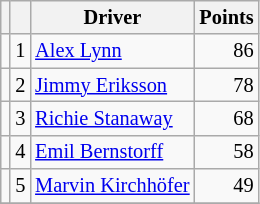<table class="wikitable" style="font-size: 85%;">
<tr>
<th></th>
<th></th>
<th>Driver</th>
<th>Points</th>
</tr>
<tr>
<td align="left"></td>
<td align="center">1</td>
<td> <a href='#'>Alex Lynn</a></td>
<td align="right">86</td>
</tr>
<tr>
<td align="left"></td>
<td align="center">2</td>
<td> <a href='#'>Jimmy Eriksson</a></td>
<td align="right">78</td>
</tr>
<tr>
<td align="left"></td>
<td align="center">3</td>
<td> <a href='#'>Richie Stanaway</a></td>
<td align="right">68</td>
</tr>
<tr>
<td align="left"></td>
<td align="center">4</td>
<td> <a href='#'>Emil Bernstorff</a></td>
<td align="right">58</td>
</tr>
<tr>
<td align="left"></td>
<td align="center">5</td>
<td> <a href='#'>Marvin Kirchhöfer</a></td>
<td align="right">49</td>
</tr>
<tr>
</tr>
</table>
